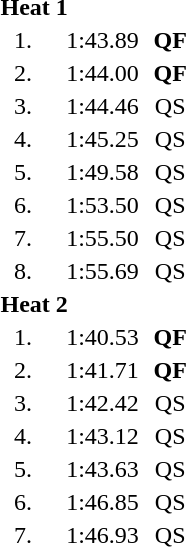<table style="text-align:center">
<tr>
<td colspan=4 align=left><strong>Heat 1</strong></td>
</tr>
<tr>
<td width=30>1.</td>
<td align=left></td>
<td width=60>1:43.89</td>
<td><strong>QF</strong></td>
</tr>
<tr>
<td>2.</td>
<td align=left></td>
<td>1:44.00</td>
<td><strong>QF</strong></td>
</tr>
<tr>
<td>3.</td>
<td align=left></td>
<td>1:44.46</td>
<td>QS</td>
</tr>
<tr>
<td>4.</td>
<td align=left></td>
<td>1:45.25</td>
<td>QS</td>
</tr>
<tr>
<td>5.</td>
<td align=left></td>
<td>1:49.58</td>
<td>QS</td>
</tr>
<tr>
<td>6.</td>
<td align=left></td>
<td>1:53.50</td>
<td>QS</td>
</tr>
<tr>
<td>7.</td>
<td align=left></td>
<td>1:55.50</td>
<td>QS</td>
</tr>
<tr>
<td>8.</td>
<td align=left></td>
<td>1:55.69</td>
<td>QS</td>
</tr>
<tr>
<td colspan=4 align=left><strong>Heat 2</strong></td>
</tr>
<tr>
<td>1.</td>
<td align=left></td>
<td>1:40.53</td>
<td><strong>QF</strong></td>
</tr>
<tr>
<td>2.</td>
<td align=left></td>
<td>1:41.71</td>
<td><strong>QF</strong></td>
</tr>
<tr>
<td>3.</td>
<td align=left></td>
<td>1:42.42</td>
<td>QS</td>
</tr>
<tr>
<td>4.</td>
<td align=left></td>
<td>1:43.12</td>
<td>QS</td>
</tr>
<tr>
<td>5.</td>
<td align=left></td>
<td>1:43.63</td>
<td>QS</td>
</tr>
<tr>
<td>6.</td>
<td align=left></td>
<td>1:46.85</td>
<td>QS</td>
</tr>
<tr>
<td>7.</td>
<td align=left></td>
<td>1:46.93</td>
<td>QS</td>
</tr>
</table>
